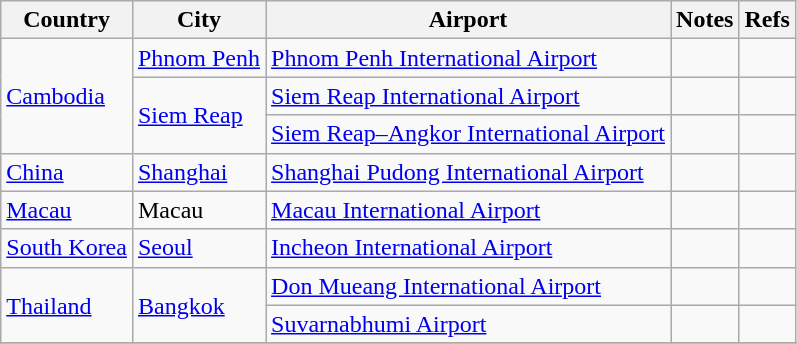<table class="sortable wikitable">
<tr>
<th>Country</th>
<th>City</th>
<th>Airport</th>
<th>Notes</th>
<th>Refs</th>
</tr>
<tr>
<td rowspan="3"><a href='#'>Cambodia</a></td>
<td><a href='#'>Phnom Penh</a></td>
<td><a href='#'>Phnom Penh International Airport</a></td>
<td></td>
<td align=center></td>
</tr>
<tr>
<td rowspan="2"><a href='#'>Siem Reap</a></td>
<td><a href='#'>Siem Reap International Airport</a></td>
<td></td>
<td align=center></td>
</tr>
<tr>
<td><a href='#'>Siem Reap–Angkor International Airport</a></td>
<td></td>
<td align=center></td>
</tr>
<tr>
<td><a href='#'>China</a></td>
<td><a href='#'>Shanghai</a></td>
<td><a href='#'>Shanghai Pudong International Airport</a></td>
<td></td>
<td align=center></td>
</tr>
<tr>
<td><a href='#'>Macau</a></td>
<td>Macau</td>
<td><a href='#'>Macau International Airport</a></td>
<td></td>
<td align=center></td>
</tr>
<tr>
<td><a href='#'>South Korea</a></td>
<td><a href='#'>Seoul</a></td>
<td><a href='#'>Incheon International Airport</a></td>
<td></td>
<td align=center></td>
</tr>
<tr>
<td rowspan="2"><a href='#'>Thailand</a></td>
<td rowspan="2"><a href='#'>Bangkok</a></td>
<td><a href='#'>Don Mueang International Airport</a></td>
<td></td>
<td align=center></td>
</tr>
<tr>
<td><a href='#'>Suvarnabhumi Airport</a></td>
<td></td>
<td align=center></td>
</tr>
<tr>
</tr>
</table>
